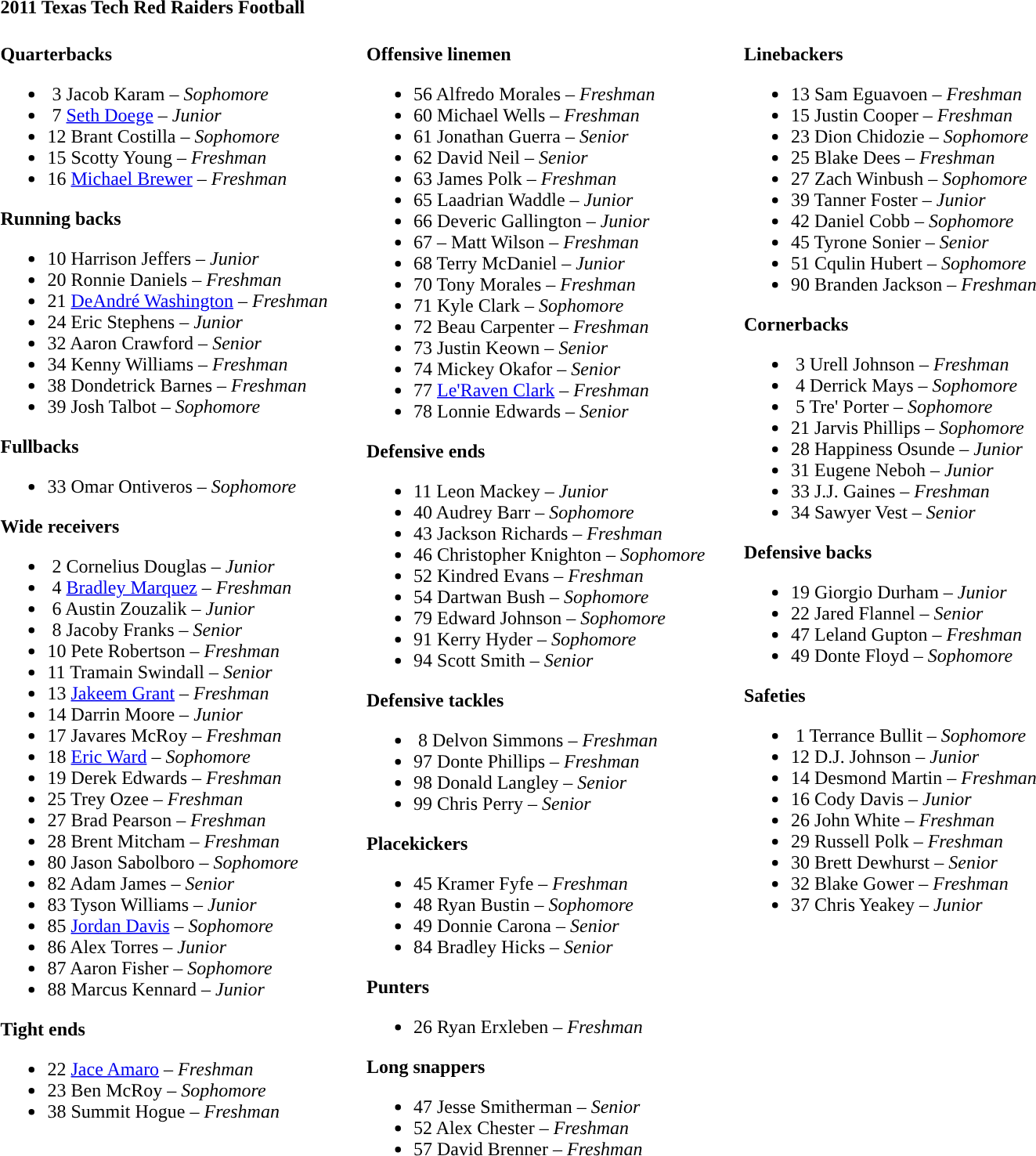<table class="toccolours" style="text-align: left;">
<tr>
<td colspan=11><strong>2011 Texas Tech Red Raiders Football</strong></td>
</tr>
<tr>
<td valign="top"><br><strong>Quarterbacks</strong><ul><li> 3 Jacob Karam – <em> Sophomore</em></li><li> 7 <a href='#'>Seth Doege</a> – <em>Junior</em></li><li>12 Brant Costilla – <em>Sophomore</em></li><li>15 Scotty Young – <em> Freshman</em></li><li>16 <a href='#'>Michael Brewer</a> – <em>Freshman</em></li></ul><strong>Running backs</strong><ul><li>10 Harrison Jeffers – <em>Junior</em></li><li>20 Ronnie Daniels – <em>Freshman</em></li><li>21 <a href='#'>DeAndré Washington</a> – <em>Freshman</em></li><li>24 Eric Stephens – <em>Junior</em></li><li>32 Aaron Crawford – <em>Senior</em></li><li>34 Kenny Williams – <em>Freshman</em></li><li>38 Dondetrick Barnes – <em>Freshman</em></li><li>39 Josh Talbot – <em> Sophomore</em></li></ul><strong>Fullbacks</strong><ul><li>33 Omar Ontiveros – <em>Sophomore</em></li></ul><strong>Wide receivers</strong><ul><li> 2 Cornelius Douglas – <em>Junior</em></li><li> 4 <a href='#'>Bradley Marquez</a> – <em>Freshman</em></li><li> 6 Austin Zouzalik – <em>Junior</em></li><li> 8 Jacoby Franks – <em>Senior</em></li><li>10 Pete Robertson – <em>Freshman</em></li><li>11 Tramain Swindall – <em>Senior</em></li><li>13 <a href='#'>Jakeem Grant</a> – <em>Freshman</em></li><li>14 Darrin Moore – <em>Junior</em></li><li>17 Javares McRoy – <em>Freshman</em></li><li>18 <a href='#'>Eric Ward</a> – <em> Sophomore</em></li><li>19 Derek Edwards – <em>Freshman</em></li><li>25 Trey Ozee – <em>Freshman</em></li><li>27 Brad Pearson – <em>Freshman</em></li><li>28 Brent Mitcham – <em>Freshman</em></li><li>80 Jason Sabolboro – <em>Sophomore</em></li><li>82 Adam James – <em>Senior</em></li><li>83 Tyson Williams – <em>Junior</em></li><li>85 <a href='#'>Jordan Davis</a> – <em>Sophomore</em></li><li>86 Alex Torres – <em>Junior</em></li><li>87 Aaron Fisher – <em> Sophomore</em></li><li>88 Marcus Kennard – <em>Junior</em></li></ul><strong>Tight ends</strong><ul><li>22 <a href='#'>Jace Amaro</a> – <em>Freshman</em></li><li>23 Ben McRoy – <em>Sophomore</em></li><li>38 Summit Hogue – <em>Freshman</em></li></ul></td>
<td width="25"> </td>
<td valign="top"><br><strong>Offensive linemen</strong><ul><li>56 Alfredo Morales – <em>Freshman</em></li><li>60 Michael Wells – <em>Freshman</em></li><li>61 Jonathan Guerra – <em>Senior</em></li><li>62 David Neil – <em>Senior</em></li><li>63 James Polk – <em>Freshman</em></li><li>65 Laadrian Waddle – <em>Junior</em></li><li>66 Deveric Gallington – <em>Junior</em></li><li>67 – Matt Wilson – <em>Freshman</em></li><li>68 Terry McDaniel – <em>Junior</em></li><li>70 Tony Morales – <em>Freshman</em></li><li>71 Kyle Clark – <em> Sophomore</em></li><li>72 Beau Carpenter – <em> Freshman</em></li><li>73 Justin Keown – <em>Senior</em></li><li>74 Mickey Okafor – <em>Senior</em></li><li>77 <a href='#'>Le'Raven Clark</a> – <em>Freshman</em></li><li>78 Lonnie Edwards – <em>Senior</em></li></ul><strong>Defensive ends</strong><ul><li>11 Leon Mackey – <em>Junior</em></li><li>40 Audrey Barr – <em> Sophomore</em></li><li>43 Jackson Richards – <em>Freshman</em></li><li>46 Christopher Knighton – <em> Sophomore</em></li><li>52 Kindred Evans – <em>Freshman</em></li><li>54 Dartwan Bush – <em>Sophomore</em></li><li>79 Edward Johnson – <em>Sophomore</em></li><li>91 Kerry Hyder – <em> Sophomore</em></li><li>94 Scott Smith – <em>Senior</em></li></ul><strong>Defensive tackles</strong><ul><li> 8 Delvon Simmons – <em>Freshman</em></li><li>97 Donte Phillips – <em>Freshman</em></li><li>98 Donald Langley – <em>Senior</em></li><li>99 Chris Perry – <em>Senior</em></li></ul><strong>Placekickers</strong><ul><li>45 Kramer Fyfe – <em> Freshman</em></li><li>48 Ryan Bustin – <em>Sophomore</em></li><li>49 Donnie Carona – <em>Senior</em></li><li>84 Bradley Hicks – <em> Senior</em></li></ul><strong>Punters</strong><ul><li>26 Ryan Erxleben – <em> Freshman</em></li></ul><strong>Long snappers</strong><ul><li>47 Jesse Smitherman – <em>Senior</em></li><li>52 Alex Chester – <em> Freshman</em></li><li>57 David Brenner – <em>Freshman</em></li></ul></td>
<td width="25"> </td>
<td valign="top"><br><strong>Linebackers</strong><ul><li>13 Sam Eguavoen – <em>Freshman</em></li><li>15 Justin Cooper – <em>Freshman</em></li><li>23 Dion Chidozie – <em> Sophomore</em></li><li>25 Blake Dees – <em>Freshman</em></li><li>27 Zach Winbush – <em>Sophomore</em></li><li>39 Tanner Foster – <em>Junior</em></li><li>42 Daniel Cobb – <em> Sophomore</em></li><li>45 Tyrone Sonier – <em>Senior</em></li><li>51 Cqulin Hubert – <em>Sophomore</em></li><li>90 Branden Jackson – <em>Freshman</em></li></ul><strong>Cornerbacks</strong><ul><li> 3 Urell Johnson – <em> Freshman</em></li><li> 4 Derrick Mays – <em> Sophomore</em></li><li> 5 Tre' Porter – <em>Sophomore</em></li><li>21 Jarvis Phillips – <em> Sophomore</em></li><li>28 Happiness Osunde – <em>Junior</em></li><li>31 Eugene Neboh – <em>Junior</em></li><li>33 J.J. Gaines – <em>Freshman</em></li><li>34 Sawyer Vest – <em>Senior</em></li></ul><strong>Defensive backs</strong><ul><li>19 Giorgio Durham – <em> Junior</em></li><li>22 Jared Flannel – <em>Senior</em></li><li>47 Leland Gupton – <em>Freshman</em></li><li>49 Donte Floyd – <em>Sophomore</em></li></ul><strong>Safeties</strong><ul><li> 1 Terrance Bullit – <em> Sophomore</em></li><li>12 D.J. Johnson – <em>Junior</em></li><li>14 Desmond Martin – <em>Freshman</em></li><li>16 Cody Davis – <em>Junior</em></li><li>26 John White – <em>Freshman</em></li><li>29 Russell Polk – <em> Freshman</em></li><li>30 Brett Dewhurst – <em>Senior</em></li><li>32 Blake Gower – <em>Freshman</em></li><li>37 Chris Yeakey – <em>Junior</em></li></ul></td>
</tr>
</table>
